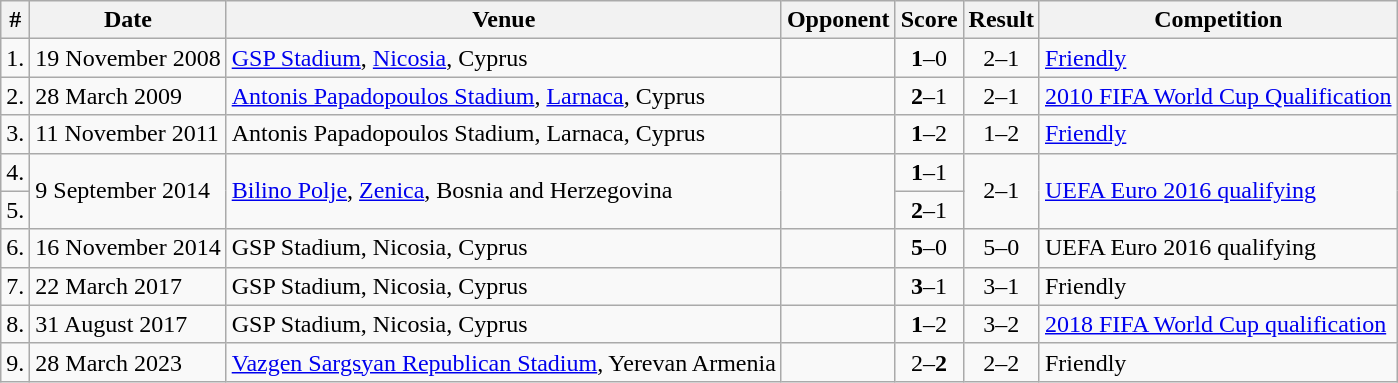<table class="wikitable">
<tr>
<th>#</th>
<th>Date</th>
<th>Venue</th>
<th>Opponent</th>
<th>Score</th>
<th>Result</th>
<th>Competition</th>
</tr>
<tr>
<td>1.</td>
<td>19 November 2008</td>
<td><a href='#'>GSP Stadium</a>, <a href='#'>Nicosia</a>, Cyprus</td>
<td></td>
<td align=center><strong>1</strong>–0</td>
<td align=center>2–1</td>
<td><a href='#'>Friendly</a></td>
</tr>
<tr>
<td>2.</td>
<td>28 March 2009</td>
<td><a href='#'>Antonis Papadopoulos Stadium</a>, <a href='#'>Larnaca</a>, Cyprus</td>
<td></td>
<td align=center><strong>2</strong>–1</td>
<td align=center>2–1</td>
<td><a href='#'>2010 FIFA World Cup Qualification</a></td>
</tr>
<tr>
<td>3.</td>
<td>11 November 2011</td>
<td>Antonis Papadopoulos Stadium, Larnaca, Cyprus</td>
<td></td>
<td align=center><strong>1</strong>–2</td>
<td align=center>1–2</td>
<td><a href='#'>Friendly</a></td>
</tr>
<tr>
<td>4.</td>
<td rowspan=2>9 September 2014</td>
<td rowspan=2><a href='#'>Bilino Polje</a>, <a href='#'>Zenica</a>, Bosnia and Herzegovina</td>
<td rowspan=2></td>
<td align=center><strong>1</strong>–1</td>
<td rowspan=2 align=center>2–1</td>
<td rowspan=2><a href='#'>UEFA Euro 2016 qualifying</a></td>
</tr>
<tr>
<td>5.</td>
<td align=center><strong>2</strong>–1</td>
</tr>
<tr>
<td>6.</td>
<td>16 November 2014</td>
<td>GSP Stadium, Nicosia, Cyprus</td>
<td></td>
<td align=center><strong>5</strong>–0</td>
<td align=center>5–0</td>
<td>UEFA Euro 2016 qualifying</td>
</tr>
<tr>
<td>7.</td>
<td>22 March 2017</td>
<td>GSP Stadium, Nicosia, Cyprus</td>
<td></td>
<td align=center><strong>3</strong>–1</td>
<td align=center>3–1</td>
<td>Friendly</td>
</tr>
<tr>
<td>8.</td>
<td>31 August 2017</td>
<td>GSP Stadium, Nicosia, Cyprus</td>
<td></td>
<td align=center><strong>1</strong>–2</td>
<td align=center>3–2</td>
<td><a href='#'>2018 FIFA World Cup qualification</a></td>
</tr>
<tr>
<td>9.</td>
<td>28 March 2023</td>
<td><a href='#'>Vazgen Sargsyan Republican Stadium</a>, Yerevan Armenia</td>
<td></td>
<td align=center>2–<strong>2</strong></td>
<td align=center>2–2</td>
<td>Friendly</td>
</tr>
</table>
